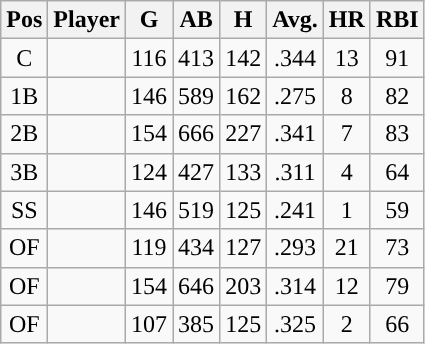<table class="wikitable sortable" style="text-align:center;">
<tr>
<th>Pos</th>
<th>Player</th>
<th>G</th>
<th>AB</th>
<th>H</th>
<th>Avg.</th>
<th>HR</th>
<th>RBI</th>
</tr>
<tr>
<td>C</td>
<td></td>
<td>116</td>
<td>413</td>
<td>142</td>
<td>.344</td>
<td>13</td>
<td>91</td>
</tr>
<tr>
<td>1B</td>
<td></td>
<td>146</td>
<td>589</td>
<td>162</td>
<td>.275</td>
<td>8</td>
<td>82</td>
</tr>
<tr>
<td>2B</td>
<td></td>
<td>154</td>
<td>666</td>
<td>227</td>
<td>.341</td>
<td>7</td>
<td>83</td>
</tr>
<tr>
<td>3B</td>
<td></td>
<td>124</td>
<td>427</td>
<td>133</td>
<td>.311</td>
<td>4</td>
<td>64</td>
</tr>
<tr>
<td>SS</td>
<td></td>
<td>146</td>
<td>519</td>
<td>125</td>
<td>.241</td>
<td>1</td>
<td>59</td>
</tr>
<tr>
<td>OF</td>
<td></td>
<td>119</td>
<td>434</td>
<td>127</td>
<td>.293</td>
<td>21</td>
<td>73</td>
</tr>
<tr>
<td>OF</td>
<td></td>
<td>154</td>
<td>646</td>
<td>203</td>
<td>.314</td>
<td>12</td>
<td>79</td>
</tr>
<tr>
<td>OF</td>
<td></td>
<td>107</td>
<td>385</td>
<td>125</td>
<td>.325</td>
<td>2</td>
<td>66</td>
</tr>
</table>
